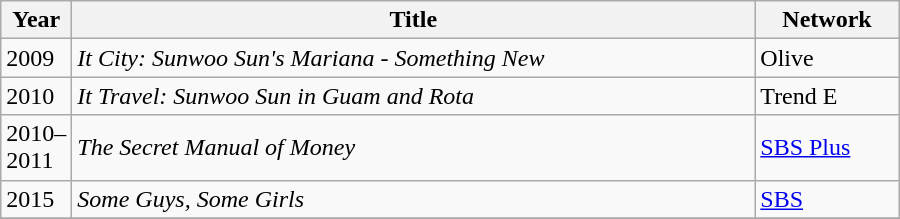<table class="wikitable" style="width:600px">
<tr>
<th width=10>Year</th>
<th>Title</th>
<th>Network</th>
</tr>
<tr>
<td>2009</td>
<td><em>It City: Sunwoo Sun's Mariana - Something New</em></td>
<td>Olive</td>
</tr>
<tr>
<td>2010</td>
<td><em>It Travel: Sunwoo Sun in Guam and Rota</em></td>
<td>Trend E</td>
</tr>
<tr>
<td>2010–2011</td>
<td><em>The Secret Manual of Money</em></td>
<td><a href='#'>SBS Plus</a></td>
</tr>
<tr>
<td>2015</td>
<td><em>Some Guys, Some Girls</em></td>
<td><a href='#'>SBS</a></td>
</tr>
<tr>
</tr>
</table>
